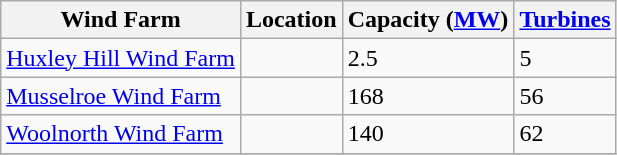<table class="wikitable sortable">
<tr>
<th>Wind Farm</th>
<th>Location</th>
<th>Capacity (<a href='#'>MW</a>)</th>
<th><a href='#'>Turbines</a></th>
</tr>
<tr>
<td><a href='#'>Huxley Hill Wind Farm</a></td>
<td></td>
<td>2.5</td>
<td>5</td>
</tr>
<tr>
<td><a href='#'>Musselroe Wind Farm</a></td>
<td></td>
<td>168</td>
<td>56</td>
</tr>
<tr>
<td><a href='#'>Woolnorth Wind Farm</a></td>
<td></td>
<td>140</td>
<td>62</td>
</tr>
<tr>
</tr>
</table>
